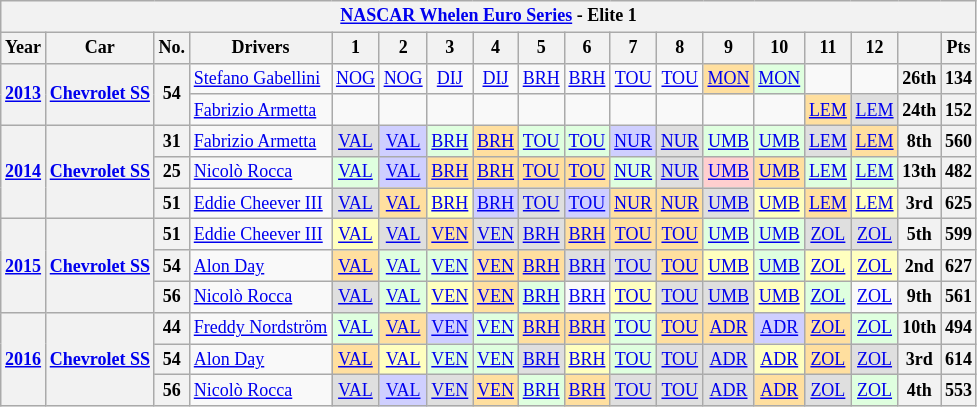<table class="wikitable collapsible collapsed" style="text-align:center; font-size:75%">
<tr>
<th colspan=18><a href='#'>NASCAR Whelen Euro Series</a> - Elite 1</th>
</tr>
<tr>
<th>Year</th>
<th>Car</th>
<th>No.</th>
<th>Drivers</th>
<th>1</th>
<th>2</th>
<th>3</th>
<th>4</th>
<th>5</th>
<th>6</th>
<th>7</th>
<th>8</th>
<th>9</th>
<th>10</th>
<th>11</th>
<th>12</th>
<th></th>
<th>Pts</th>
</tr>
<tr>
<th rowspan=2><a href='#'>2013</a></th>
<th rowspan=2><a href='#'>Chevrolet SS</a></th>
<th rowspan=2>54</th>
<td align="left"> <a href='#'>Stefano Gabellini</a></td>
<td><a href='#'>NOG</a></td>
<td><a href='#'>NOG</a></td>
<td><a href='#'>DIJ</a></td>
<td><a href='#'>DIJ</a></td>
<td><a href='#'>BRH</a></td>
<td><a href='#'>BRH</a></td>
<td><a href='#'>TOU</a></td>
<td><a href='#'>TOU</a></td>
<td style="background-color:#FFDF9F"><a href='#'>MON</a><br></td>
<td style="background-color:#DFFFDF"><a href='#'>MON</a><br></td>
<td></td>
<td></td>
<th>26th</th>
<th>134</th>
</tr>
<tr>
<td align="left"> <a href='#'>Fabrizio Armetta</a></td>
<td></td>
<td></td>
<td></td>
<td></td>
<td></td>
<td></td>
<td></td>
<td></td>
<td></td>
<td></td>
<td style="background-color:#FFDF9F"><a href='#'>LEM</a><br></td>
<td style="background-color:#DFDFDF"><a href='#'>LEM</a><br></td>
<th>24th</th>
<th>152</th>
</tr>
<tr>
<th rowspan=3><a href='#'>2014</a></th>
<th rowspan=3><a href='#'>Chevrolet SS</a></th>
<th>31</th>
<td align="left"> <a href='#'>Fabrizio Armetta</a></td>
<td style="background-color:#DFDFDF"><a href='#'>VAL</a><br></td>
<td style="background-color:#CFCFFF"><a href='#'>VAL</a><br></td>
<td style="background-color:#DFFFDF"><a href='#'>BRH</a><br></td>
<td style="background-color:#FFDF9F"><a href='#'>BRH</a><br></td>
<td style="background-color:#DFFFDF"><a href='#'>TOU</a><br></td>
<td style="background-color:#DFFFDF"><a href='#'>TOU</a><br></td>
<td style="background-color:#CFCFFF"><a href='#'>NUR</a><br></td>
<td style="background-color:#DFDFDF"><a href='#'>NUR</a><br></td>
<td style="background-color:#DFFFDF"><a href='#'>UMB</a><br></td>
<td style="background-color:#DFFFDF"><a href='#'>UMB</a><br></td>
<td style="background-color:#DFDFDF"><a href='#'>LEM</a><br></td>
<td style="background-color:#FFDF9F"><a href='#'>LEM</a><br></td>
<th>8th</th>
<th>560</th>
</tr>
<tr>
<th>25</th>
<td align="left"> <a href='#'>Nicolò Rocca</a></td>
<td style="background-color:#DFFFDF"><a href='#'>VAL</a><br></td>
<td style="background-color:#CFCFFF"><a href='#'>VAL</a><br></td>
<td style="background-color:#FFDF9F"><a href='#'>BRH</a><br></td>
<td style="background-color:#FFDF9F"><a href='#'>BRH</a><br></td>
<td style="background-color:#FFDF9F"><a href='#'>TOU</a><br></td>
<td style="background-color:#FFDF9F"><a href='#'>TOU</a><br></td>
<td style="background-color:#DFFFDF"><a href='#'>NUR</a><br></td>
<td style="background-color:#DFDFDF"><a href='#'>NUR</a><br></td>
<td style="background-color:#FFCFCF"><a href='#'>UMB</a><br></td>
<td style="background-color:#FFDF9F"><a href='#'>UMB</a><br></td>
<td style="background-color:#DFFFDF"><a href='#'>LEM</a><br></td>
<td style="background-color:#DFFFDF"><a href='#'>LEM</a><br></td>
<th>13th</th>
<th>482</th>
</tr>
<tr>
<th>51</th>
<td align="left"> <a href='#'>Eddie Cheever III</a></td>
<td style="background-color:#DFDFDF"><a href='#'>VAL</a><br></td>
<td style="background-color:#FFDF9F"><a href='#'>VAL</a><br></td>
<td style="background-color:#FFFFBF"><a href='#'>BRH</a><br></td>
<td style="background-color:#CFCFFF"><a href='#'>BRH</a><br></td>
<td style="background-color:#DFDFDF"><a href='#'>TOU</a><br></td>
<td style="background-color:#CFCFFF"><a href='#'>TOU</a><br></td>
<td style="background-color:#FFDF9F"><a href='#'>NUR</a><br></td>
<td style="background-color:#FFDF9F"><a href='#'>NUR</a><br></td>
<td style="background-color:#DFDFDF"><a href='#'>UMB</a><br></td>
<td style="background-color:#FFFFBF"><a href='#'>UMB</a><br></td>
<td style="background-color:#FFDF9F"><a href='#'>LEM</a><br></td>
<td style="background-color:#FFFFBF"><a href='#'>LEM</a><br></td>
<th>3rd</th>
<th>625</th>
</tr>
<tr>
<th rowspan=3><a href='#'>2015</a></th>
<th rowspan=3><a href='#'>Chevrolet SS</a></th>
<th>51</th>
<td align="left"> <a href='#'>Eddie Cheever III</a></td>
<td style="background-color:#FFFFBF"><a href='#'>VAL</a><br></td>
<td style="background-color:#DFDFDF"><a href='#'>VAL</a><br></td>
<td style="background-color:#FFDF9F"><a href='#'>VEN</a><br></td>
<td style="background-color:#DFDFDF"><a href='#'>VEN</a><br></td>
<td style="background-color:#DFDFDF"><a href='#'>BRH</a><br></td>
<td style="background-color:#FFDF9F"><a href='#'>BRH</a><br></td>
<td style="background-color:#FFDF9F"><a href='#'>TOU</a><br></td>
<td style="background-color:#FFDF9F"><a href='#'>TOU</a><br></td>
<td style="background-color:#DFFFDF"><a href='#'>UMB</a><br></td>
<td style="background-color:#DFFFDF"><a href='#'>UMB</a><br></td>
<td style="background-color:#DFDFDF"><a href='#'>ZOL</a><br></td>
<td style="background-color:#DFDFDF"><a href='#'>ZOL</a><br></td>
<th>5th</th>
<th>599</th>
</tr>
<tr>
<th>54</th>
<td align="left"> <a href='#'>Alon Day</a></td>
<td style="background-color:#FFDF9F"><a href='#'>VAL</a><br></td>
<td style="background-color:#DFFFDF"><a href='#'>VAL</a><br></td>
<td style="background-color:#DFFFDF"><a href='#'>VEN</a><br></td>
<td style="background-color:#FFDF9F"><a href='#'>VEN</a><br></td>
<td style="background-color:#FFDF9F"><a href='#'>BRH</a><br></td>
<td style="background-color:#DFDFDF"><a href='#'>BRH</a><br></td>
<td style="background-color:#DFDFDF"><a href='#'>TOU</a><br></td>
<td style="background-color:#FFDF9F"><a href='#'>TOU</a><br></td>
<td style="background-color:#FFFFBF"><a href='#'>UMB</a><br></td>
<td style="background-color:#DFFFDF"><a href='#'>UMB</a><br></td>
<td style="background-color:#FFFFBF"><a href='#'>ZOL</a><br></td>
<td style="background-color:#FFFFBF"><a href='#'>ZOL</a><br></td>
<th>2nd</th>
<th>627</th>
</tr>
<tr>
<th>56</th>
<td align="left"> <a href='#'>Nicolò Rocca</a></td>
<td style="background-color:#DFDFDF"><a href='#'>VAL</a><br></td>
<td style="background-color:#DFFFDF"><a href='#'>VAL</a><br></td>
<td style="background-color:#FFFFBF"><a href='#'>VEN</a><br></td>
<td style="background-color:#FFDF9F"><a href='#'>VEN</a><br></td>
<td style="background-color:#DFFFDF"><a href='#'>BRH</a><br></td>
<td><a href='#'>BRH</a><br></td>
<td style="background-color:#FFFFBF"><a href='#'>TOU</a><br></td>
<td style="background-color:#DFDFDF"><a href='#'>TOU</a><br></td>
<td style="background-color:#DFDFDF"><a href='#'>UMB</a><br></td>
<td style="background-color:#FFFFBF"><a href='#'>UMB</a><br></td>
<td style="background-color:#DFFFDF"><a href='#'>ZOL</a><br></td>
<td><a href='#'>ZOL</a><br></td>
<th>9th</th>
<th>561</th>
</tr>
<tr>
<th rowspan=3><a href='#'>2016</a></th>
<th rowspan=3><a href='#'>Chevrolet SS</a></th>
<th>44</th>
<td align="left"> <a href='#'>Freddy Nordström</a></td>
<td style="background-color:#DFFFDF"><a href='#'>VAL</a><br></td>
<td style="background-color:#FFDF9F"><a href='#'>VAL</a><br></td>
<td style="background-color:#CFCFFF"><a href='#'>VEN</a><br></td>
<td style="background-color:#DFFFDF"><a href='#'>VEN</a><br></td>
<td style="background-color:#FFDF9F"><a href='#'>BRH</a><br></td>
<td style="background-color:#FFDF9F"><a href='#'>BRH</a><br></td>
<td style="background-color:#DFFFDF"><a href='#'>TOU</a><br></td>
<td style="background-color:#FFDF9F"><a href='#'>TOU</a><br></td>
<td style="background-color:#FFDF9F"><a href='#'>ADR</a><br></td>
<td style="background-color:#CFCFFF"><a href='#'>ADR</a><br></td>
<td style="background-color:#FFDF9F"><a href='#'>ZOL</a><br></td>
<td style="background-color:#DFFFDF"><a href='#'>ZOL</a><br></td>
<th>10th</th>
<th>494</th>
</tr>
<tr>
<th>54</th>
<td align="left"> <a href='#'>Alon Day</a></td>
<td style="background-color:#FFDF9F"><a href='#'>VAL</a><br></td>
<td style="background-color:#FFFFBF"><a href='#'>VAL</a><br></td>
<td style="background-color:#DFFFDF"><a href='#'>VEN</a><br></td>
<td style="background-color:#DFFFDF"><a href='#'>VEN</a><br></td>
<td style="background-color:#DFDFDF"><a href='#'>BRH</a><br></td>
<td style="background-color:#FFFFBF"><a href='#'>BRH</a><br></td>
<td style="background-color:#DFFFDF"><a href='#'>TOU</a><br></td>
<td style="background-color:#DFDFDF"><a href='#'>TOU</a><br></td>
<td style="background-color:#DFDFDF"><a href='#'>ADR</a><br></td>
<td style="background-color:#FFFFBF"><a href='#'>ADR</a><br></td>
<td style="background-color:#FFDF9F"><a href='#'>ZOL</a><br></td>
<td style="background-color:#DFDFDF"><a href='#'>ZOL</a><br></td>
<th>3rd</th>
<th>614</th>
</tr>
<tr>
<th>56</th>
<td align="left"> <a href='#'>Nicolò Rocca</a></td>
<td style="background-color:#DFDFDF"><a href='#'>VAL</a><br></td>
<td style="background-color:#CFCFFF"><a href='#'>VAL</a><br></td>
<td style="background-color:#DFDFDF"><a href='#'>VEN</a><br></td>
<td style="background-color:#FFDF9F"><a href='#'>VEN</a><br></td>
<td style="background-color:#DFFFDF"><a href='#'>BRH</a><br></td>
<td style="background-color:#FFDF9F"><a href='#'>BRH</a><br></td>
<td style="background-color:#DFDFDF"><a href='#'>TOU</a><br></td>
<td style="background-color:#DFDFDF"><a href='#'>TOU</a><br></td>
<td style="background-color:#DFDFDF"><a href='#'>ADR</a><br></td>
<td style="background-color:#FFDF9F"><a href='#'>ADR</a><br></td>
<td style="background-color:#DFDFDF"><a href='#'>ZOL</a><br></td>
<td style="background-color:#DFFFDF"><a href='#'>ZOL</a><br></td>
<th>4th</th>
<th>553</th>
</tr>
</table>
